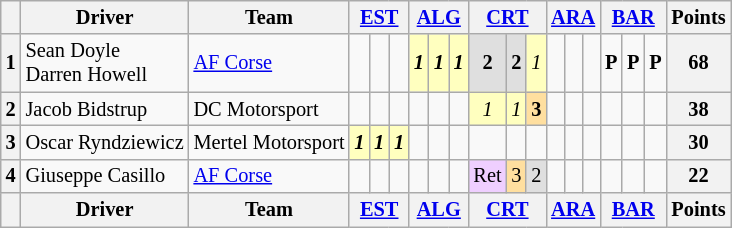<table class="wikitable" style="font-size: 85%; text-align:center">
<tr>
<th></th>
<th>Driver</th>
<th>Team</th>
<th colspan="3"><a href='#'>EST</a><br></th>
<th colspan="3"><a href='#'>ALG</a><br></th>
<th colspan="3"><a href='#'>CRT</a><br></th>
<th colspan="3"><a href='#'>ARA</a><br></th>
<th colspan="3"><a href='#'>BAR</a><br></th>
<th>Points</th>
</tr>
<tr>
<th>1</th>
<td align="left"> Sean Doyle<br> Darren Howell</td>
<td align="left"> <a href='#'>AF Corse</a></td>
<td></td>
<td></td>
<td></td>
<td style="background:#ffffbf;"><strong><em>1</em></strong></td>
<td style="background:#ffffbf;"><strong><em>1</em></strong></td>
<td style="background:#ffffbf;"><strong><em>1</em></strong></td>
<td style="background:#dfdfdf;"><strong>2</strong></td>
<td style="background:#dfdfdf;"><strong>2</strong></td>
<td style="background:#ffffbf;"><em>1</em></td>
<td></td>
<td></td>
<td></td>
<td><strong>P</strong></td>
<td><strong>P</strong></td>
<td><strong>P</strong></td>
<th>68</th>
</tr>
<tr>
<th>2</th>
<td align="left"> Jacob Bidstrup</td>
<td align="left"> DC Motorsport</td>
<td></td>
<td></td>
<td></td>
<td></td>
<td></td>
<td></td>
<td style="background:#ffffbf;"><em>1</em></td>
<td style="background:#ffffbf;"><em>1</em></td>
<td style="background:#ffdf9f;"><strong>3</strong></td>
<td></td>
<td></td>
<td></td>
<td></td>
<td></td>
<td></td>
<th>38</th>
</tr>
<tr>
<th>3</th>
<td align="left"> Oscar Ryndziewicz</td>
<td align="left"> Mertel Motorsport</td>
<td style="background:#ffffbf;"><strong><em>1</em></strong></td>
<td style="background:#ffffbf;"><strong><em>1</em></strong></td>
<td style="background:#ffffbf;"><strong><em>1</em></strong></td>
<td></td>
<td></td>
<td></td>
<td></td>
<td></td>
<td></td>
<td></td>
<td></td>
<td></td>
<td></td>
<td></td>
<td></td>
<th>30</th>
</tr>
<tr>
<th>4</th>
<td align="left"> Giuseppe Casillo</td>
<td align="left"> <a href='#'>AF Corse</a></td>
<td></td>
<td></td>
<td></td>
<td></td>
<td></td>
<td></td>
<td style="background:#efcfff;">Ret</td>
<td style="background:#ffdf9f;">3</td>
<td style="background:#dfdfdf;">2</td>
<td></td>
<td></td>
<td></td>
<td></td>
<td></td>
<td></td>
<th>22</th>
</tr>
<tr>
<th></th>
<th>Driver</th>
<th>Team</th>
<th colspan="3"><a href='#'>EST</a><br></th>
<th colspan="3"><a href='#'>ALG</a><br></th>
<th colspan="3"><a href='#'>CRT</a><br></th>
<th colspan="3"><a href='#'>ARA</a><br></th>
<th colspan="3"><a href='#'>BAR</a><br></th>
<th>Points</th>
</tr>
</table>
